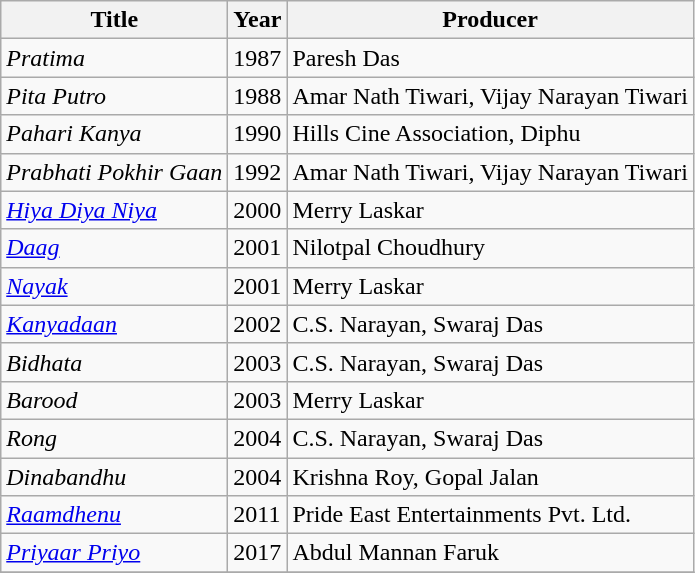<table class="wikitable">
<tr>
<th>Title</th>
<th>Year</th>
<th>Producer</th>
</tr>
<tr>
<td><em>Pratima</em></td>
<td>1987</td>
<td>Paresh Das</td>
</tr>
<tr>
<td><em>Pita Putro</em></td>
<td>1988</td>
<td>Amar Nath Tiwari, Vijay Narayan Tiwari</td>
</tr>
<tr>
<td><em>Pahari Kanya</em></td>
<td>1990</td>
<td>Hills Cine Association, Diphu</td>
</tr>
<tr>
<td><em>Prabhati Pokhir Gaan</em></td>
<td>1992</td>
<td>Amar Nath Tiwari, Vijay Narayan Tiwari</td>
</tr>
<tr>
<td><em><a href='#'>Hiya Diya Niya</a></em></td>
<td>2000</td>
<td>Merry Laskar</td>
</tr>
<tr>
<td><em><a href='#'>Daag</a></em></td>
<td>2001</td>
<td>Nilotpal Choudhury</td>
</tr>
<tr>
<td><em><a href='#'>Nayak</a></em></td>
<td>2001</td>
<td>Merry Laskar</td>
</tr>
<tr>
<td><em><a href='#'>Kanyadaan</a></em></td>
<td>2002</td>
<td>C.S. Narayan, Swaraj Das</td>
</tr>
<tr>
<td><em>Bidhata</em></td>
<td>2003</td>
<td>C.S. Narayan, Swaraj Das</td>
</tr>
<tr>
<td><em>Barood</em></td>
<td>2003</td>
<td>Merry Laskar</td>
</tr>
<tr>
<td><em>Rong</em></td>
<td>2004</td>
<td>C.S. Narayan, Swaraj Das</td>
</tr>
<tr>
<td><em>Dinabandhu</em></td>
<td>2004</td>
<td>Krishna Roy, Gopal Jalan</td>
</tr>
<tr>
<td><em><a href='#'>Raamdhenu</a></em></td>
<td>2011</td>
<td>Pride East Entertainments Pvt. Ltd.</td>
</tr>
<tr>
<td><em><a href='#'>Priyaar Priyo</a></em></td>
<td>2017</td>
<td>Abdul Mannan Faruk</td>
</tr>
<tr>
</tr>
</table>
